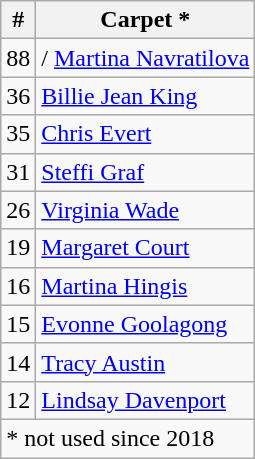<table class="wikitable">
<tr>
<th>#</th>
<th>Carpet *</th>
</tr>
<tr>
<td>88</td>
<td>/ <a href='#'>Martina Navratilova</a></td>
</tr>
<tr>
<td>36</td>
<td> <a href='#'>Billie Jean King</a></td>
</tr>
<tr>
<td>35</td>
<td> <a href='#'>Chris Evert</a></td>
</tr>
<tr>
<td>31</td>
<td> <a href='#'>Steffi Graf</a></td>
</tr>
<tr>
<td>26</td>
<td> <a href='#'>Virginia Wade</a></td>
</tr>
<tr>
<td>19</td>
<td> <a href='#'>Margaret Court</a></td>
</tr>
<tr>
<td>16</td>
<td> <a href='#'>Martina Hingis</a></td>
</tr>
<tr>
<td>15</td>
<td> <a href='#'>Evonne Goolagong</a></td>
</tr>
<tr>
<td>14</td>
<td> <a href='#'>Tracy Austin</a></td>
</tr>
<tr>
<td>12</td>
<td> <a href='#'>Lindsay Davenport</a></td>
</tr>
<tr>
<td colspan="2">* not used since 2018</td>
</tr>
</table>
